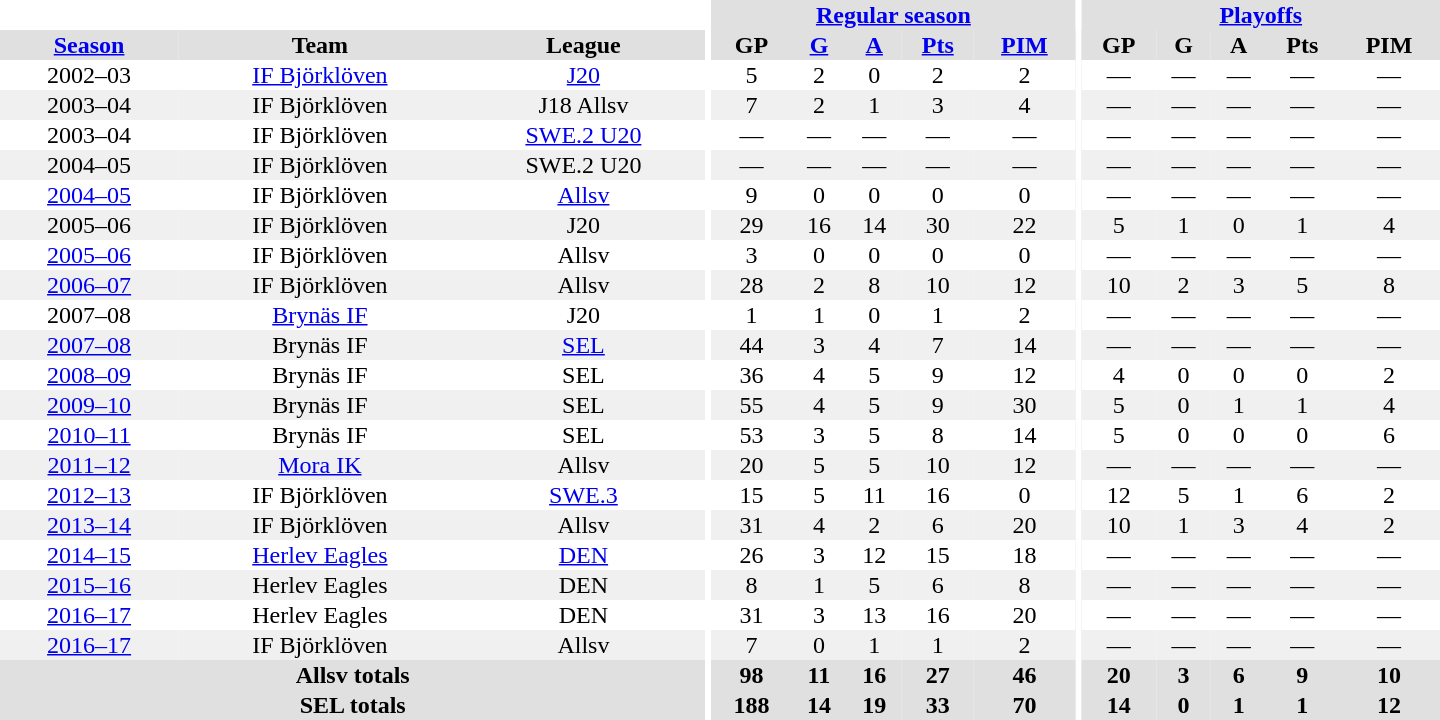<table border="0" cellpadding="1" cellspacing="0" style="text-align:center; width:60em">
<tr bgcolor="#e0e0e0">
<th colspan="3" bgcolor="#ffffff"></th>
<th rowspan="99" bgcolor="#ffffff"></th>
<th colspan="5"><a href='#'>Regular season</a></th>
<th rowspan="99" bgcolor="#ffffff"></th>
<th colspan="5"><a href='#'>Playoffs</a></th>
</tr>
<tr bgcolor="#e0e0e0">
<th><a href='#'>Season</a></th>
<th>Team</th>
<th>League</th>
<th>GP</th>
<th><a href='#'>G</a></th>
<th><a href='#'>A</a></th>
<th><a href='#'>Pts</a></th>
<th><a href='#'>PIM</a></th>
<th>GP</th>
<th>G</th>
<th>A</th>
<th>Pts</th>
<th>PIM</th>
</tr>
<tr>
<td>2002–03</td>
<td><a href='#'>IF Björklöven</a></td>
<td><a href='#'>J20</a></td>
<td>5</td>
<td>2</td>
<td>0</td>
<td>2</td>
<td>2</td>
<td>—</td>
<td>—</td>
<td>—</td>
<td>—</td>
<td>—</td>
</tr>
<tr bgcolor="#f0f0f0">
<td>2003–04</td>
<td>IF Björklöven</td>
<td>J18 Allsv</td>
<td>7</td>
<td>2</td>
<td>1</td>
<td>3</td>
<td>4</td>
<td>—</td>
<td>—</td>
<td>—</td>
<td>—</td>
<td>—</td>
</tr>
<tr>
<td>2003–04</td>
<td>IF Björklöven</td>
<td><a href='#'>SWE.2 U20</a></td>
<td>—</td>
<td>—</td>
<td>—</td>
<td>—</td>
<td>—</td>
<td>—</td>
<td>—</td>
<td>—</td>
<td>—</td>
<td>—</td>
</tr>
<tr bgcolor="#f0f0f0">
<td>2004–05</td>
<td>IF Björklöven</td>
<td>SWE.2 U20</td>
<td>—</td>
<td>—</td>
<td>—</td>
<td>—</td>
<td>—</td>
<td>—</td>
<td>—</td>
<td>—</td>
<td>—</td>
<td>—</td>
</tr>
<tr>
<td><a href='#'>2004–05</a></td>
<td>IF Björklöven</td>
<td><a href='#'>Allsv</a></td>
<td>9</td>
<td>0</td>
<td>0</td>
<td>0</td>
<td>0</td>
<td>—</td>
<td>—</td>
<td>—</td>
<td>—</td>
<td>—</td>
</tr>
<tr bgcolor="#f0f0f0">
<td>2005–06</td>
<td>IF Björklöven</td>
<td>J20</td>
<td>29</td>
<td>16</td>
<td>14</td>
<td>30</td>
<td>22</td>
<td>5</td>
<td>1</td>
<td>0</td>
<td>1</td>
<td>4</td>
</tr>
<tr>
<td><a href='#'>2005–06</a></td>
<td>IF Björklöven</td>
<td>Allsv</td>
<td>3</td>
<td>0</td>
<td>0</td>
<td>0</td>
<td>0</td>
<td>—</td>
<td>—</td>
<td>—</td>
<td>—</td>
<td>—</td>
</tr>
<tr bgcolor="#f0f0f0">
<td><a href='#'>2006–07</a></td>
<td>IF Björklöven</td>
<td>Allsv</td>
<td>28</td>
<td>2</td>
<td>8</td>
<td>10</td>
<td>12</td>
<td>10</td>
<td>2</td>
<td>3</td>
<td>5</td>
<td>8</td>
</tr>
<tr>
<td>2007–08</td>
<td><a href='#'>Brynäs IF</a></td>
<td>J20</td>
<td>1</td>
<td>1</td>
<td>0</td>
<td>1</td>
<td>2</td>
<td>—</td>
<td>—</td>
<td>—</td>
<td>—</td>
<td>—</td>
</tr>
<tr bgcolor="#f0f0f0">
<td><a href='#'>2007–08</a></td>
<td>Brynäs IF</td>
<td><a href='#'>SEL</a></td>
<td>44</td>
<td>3</td>
<td>4</td>
<td>7</td>
<td>14</td>
<td>—</td>
<td>—</td>
<td>—</td>
<td>—</td>
<td>—</td>
</tr>
<tr>
<td><a href='#'>2008–09</a></td>
<td>Brynäs IF</td>
<td>SEL</td>
<td>36</td>
<td>4</td>
<td>5</td>
<td>9</td>
<td>12</td>
<td>4</td>
<td>0</td>
<td>0</td>
<td>0</td>
<td>2</td>
</tr>
<tr bgcolor="#f0f0f0">
<td><a href='#'>2009–10</a></td>
<td>Brynäs IF</td>
<td>SEL</td>
<td>55</td>
<td>4</td>
<td>5</td>
<td>9</td>
<td>30</td>
<td>5</td>
<td>0</td>
<td>1</td>
<td>1</td>
<td>4</td>
</tr>
<tr>
<td><a href='#'>2010–11</a></td>
<td>Brynäs IF</td>
<td>SEL</td>
<td>53</td>
<td>3</td>
<td>5</td>
<td>8</td>
<td>14</td>
<td>5</td>
<td>0</td>
<td>0</td>
<td>0</td>
<td>6</td>
</tr>
<tr bgcolor="#f0f0f0">
<td><a href='#'>2011–12</a></td>
<td><a href='#'>Mora IK</a></td>
<td>Allsv</td>
<td>20</td>
<td>5</td>
<td>5</td>
<td>10</td>
<td>12</td>
<td>—</td>
<td>—</td>
<td>—</td>
<td>—</td>
<td>—</td>
</tr>
<tr>
<td><a href='#'>2012–13</a></td>
<td>IF Björklöven</td>
<td><a href='#'>SWE.3</a></td>
<td>15</td>
<td>5</td>
<td>11</td>
<td>16</td>
<td>0</td>
<td>12</td>
<td>5</td>
<td>1</td>
<td>6</td>
<td>2</td>
</tr>
<tr bgcolor="#f0f0f0">
<td><a href='#'>2013–14</a></td>
<td>IF Björklöven</td>
<td>Allsv</td>
<td>31</td>
<td>4</td>
<td>2</td>
<td>6</td>
<td>20</td>
<td>10</td>
<td>1</td>
<td>3</td>
<td>4</td>
<td>2</td>
</tr>
<tr>
<td><a href='#'>2014–15</a></td>
<td><a href='#'>Herlev Eagles</a></td>
<td><a href='#'>DEN</a></td>
<td>26</td>
<td>3</td>
<td>12</td>
<td>15</td>
<td>18</td>
<td>—</td>
<td>—</td>
<td>—</td>
<td>—</td>
<td>—</td>
</tr>
<tr bgcolor="#f0f0f0">
<td><a href='#'>2015–16</a></td>
<td>Herlev Eagles</td>
<td>DEN</td>
<td>8</td>
<td>1</td>
<td>5</td>
<td>6</td>
<td>8</td>
<td>—</td>
<td>—</td>
<td>—</td>
<td>—</td>
<td>—</td>
</tr>
<tr>
<td><a href='#'>2016–17</a></td>
<td>Herlev Eagles</td>
<td>DEN</td>
<td>31</td>
<td>3</td>
<td>13</td>
<td>16</td>
<td>20</td>
<td>—</td>
<td>—</td>
<td>—</td>
<td>—</td>
<td>—</td>
</tr>
<tr bgcolor="#f0f0f0">
<td><a href='#'>2016–17</a></td>
<td>IF Björklöven</td>
<td>Allsv</td>
<td>7</td>
<td>0</td>
<td>1</td>
<td>1</td>
<td>2</td>
<td>—</td>
<td>—</td>
<td>—</td>
<td>—</td>
<td>—</td>
</tr>
<tr bgcolor="#e0e0e0">
<th colspan="3">Allsv totals</th>
<th>98</th>
<th>11</th>
<th>16</th>
<th>27</th>
<th>46</th>
<th>20</th>
<th>3</th>
<th>6</th>
<th>9</th>
<th>10</th>
</tr>
<tr bgcolor="#e0e0e0">
<th colspan="3">SEL totals</th>
<th>188</th>
<th>14</th>
<th>19</th>
<th>33</th>
<th>70</th>
<th>14</th>
<th>0</th>
<th>1</th>
<th>1</th>
<th>12</th>
</tr>
</table>
